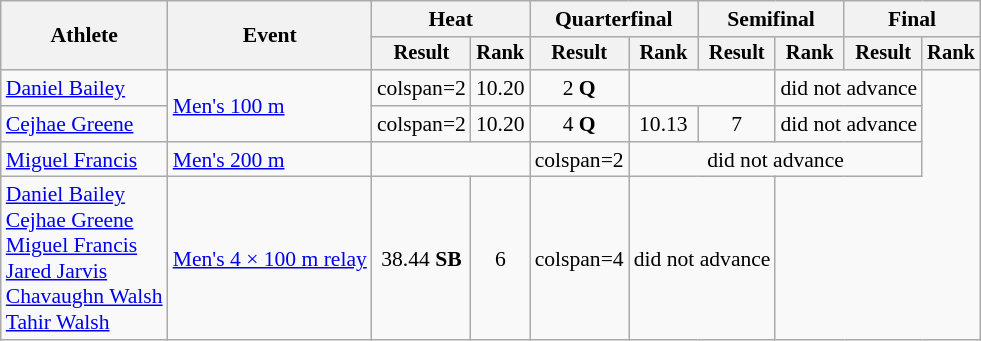<table class="wikitable" style="font-size:90%">
<tr>
<th rowspan="2">Athlete</th>
<th rowspan="2">Event</th>
<th colspan="2">Heat</th>
<th colspan="2">Quarterfinal</th>
<th colspan="2">Semifinal</th>
<th colspan="2">Final</th>
</tr>
<tr style="font-size:95%">
<th>Result</th>
<th>Rank</th>
<th>Result</th>
<th>Rank</th>
<th>Result</th>
<th>Rank</th>
<th>Result</th>
<th>Rank</th>
</tr>
<tr align=center>
<td align=left><a href='#'>Daniel Bailey</a></td>
<td align=left rowspan=2><a href='#'>Men's 100 m</a></td>
<td>colspan=2 </td>
<td>10.20</td>
<td>2 <strong>Q</strong></td>
<td colspan=2></td>
<td colspan=2>did not advance</td>
</tr>
<tr align=center>
<td align=left><a href='#'>Cejhae Greene</a></td>
<td>colspan=2 </td>
<td>10.20</td>
<td>4 <strong>Q</strong></td>
<td>10.13</td>
<td>7</td>
<td colspan=2>did not advance</td>
</tr>
<tr align=center>
<td align=left><a href='#'>Miguel Francis</a></td>
<td align=left><a href='#'>Men's 200 m</a></td>
<td colspan=2></td>
<td>colspan=2 </td>
<td colspan=4>did not advance</td>
</tr>
<tr align=center>
<td align=left><a href='#'>Daniel Bailey</a><br><a href='#'>Cejhae Greene</a><br><a href='#'>Miguel Francis</a><br><a href='#'>Jared Jarvis</a><br><a href='#'>Chavaughn Walsh</a><br><a href='#'>Tahir Walsh</a></td>
<td align=left><a href='#'>Men's 4 × 100 m relay</a></td>
<td>38.44 <strong>SB</strong></td>
<td>6</td>
<td>colspan=4 </td>
<td colspan=2>did not advance</td>
</tr>
</table>
